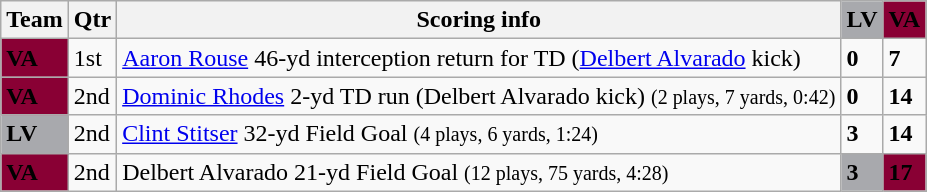<table class="wikitable">
<tr>
<th>Team</th>
<th>Qtr</th>
<th>Scoring info</th>
<th style="background:#A8A9AD;"><span><strong>LV</strong></span></th>
<th style="background:#890034;"><span><strong>VA</strong></span></th>
</tr>
<tr>
<td style="background:#890034;"><span><strong>VA</strong></span></td>
<td>1st</td>
<td><a href='#'>Aaron Rouse</a> 46-yd interception return for TD (<a href='#'>Delbert Alvarado</a> kick)</td>
<td><div><strong>0</strong></div></td>
<td><div><strong>7</strong></div></td>
</tr>
<tr>
<td style="background:#890034;"><span><strong>VA</strong></span></td>
<td>2nd</td>
<td><a href='#'>Dominic Rhodes</a> 2-yd TD run (Delbert Alvarado kick) <small>(2 plays, 7 yards, 0:42)</small></td>
<td><div><strong>0</strong></div></td>
<td><div><strong>14</strong></div></td>
</tr>
<tr>
<td style="background:#A8A9AD;"><span><strong>LV</strong></span></td>
<td>2nd</td>
<td><a href='#'>Clint Stitser</a> 32-yd Field Goal <small>(4 plays, 6 yards, 1:24)</small></td>
<td><div><strong>3</strong></div></td>
<td><div><strong>14</strong></div></td>
</tr>
<tr>
<td style="background:#890034;"><span><strong>VA</strong></span></td>
<td>2nd</td>
<td>Delbert Alvarado 21-yd Field Goal <small>(12 plays, 75 yards, 4:28)</small></td>
<td style="background:#A8A9AD;"><div><span><strong>3</strong></span></div></td>
<td style="background:#890034;"><div><span><strong>17</strong></span></div></td>
</tr>
</table>
